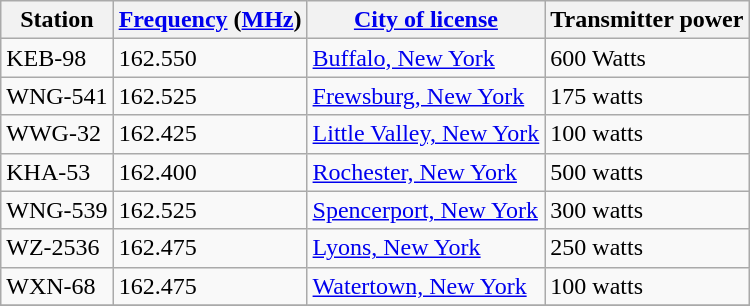<table class="wikitable">
<tr>
<th>Station</th>
<th><a href='#'>Frequency</a> (<a href='#'>MHz</a>)</th>
<th><a href='#'>City of license</a></th>
<th>Transmitter power</th>
</tr>
<tr>
<td>KEB-98</td>
<td>162.550</td>
<td><a href='#'>Buffalo, New York</a></td>
<td rowspan=1>600 Watts</td>
</tr>
<tr>
<td>WNG-541</td>
<td>162.525</td>
<td><a href='#'>Frewsburg, New York</a></td>
<td rowspan=1>175 watts</td>
</tr>
<tr>
<td>WWG-32</td>
<td>162.425</td>
<td><a href='#'>Little Valley, New York</a></td>
<td rowspan=1>100 watts</td>
</tr>
<tr>
<td>KHA-53</td>
<td>162.400</td>
<td><a href='#'>Rochester, New York</a></td>
<td rowspan=1>500 watts</td>
</tr>
<tr>
<td>WNG-539</td>
<td>162.525</td>
<td><a href='#'>Spencerport, New York</a></td>
<td rowspan=1>300 watts</td>
</tr>
<tr>
<td>WZ-2536</td>
<td>162.475</td>
<td><a href='#'>Lyons, New York</a></td>
<td rowspan=1>250 watts</td>
</tr>
<tr>
<td>WXN-68</td>
<td>162.475</td>
<td><a href='#'>Watertown, New York</a></td>
<td rowspan=1>100 watts</td>
</tr>
<tr>
</tr>
</table>
